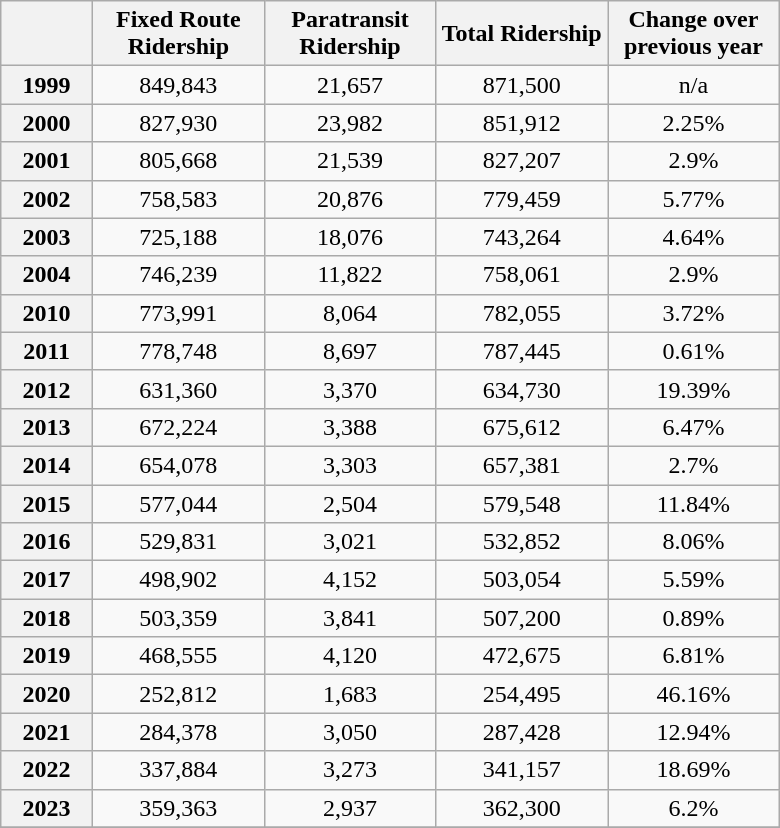<table class="wikitable"  style="text-align:center; width:520px; margin:auto;">
<tr>
<th style="width:50px"></th>
<th style="width:100px">Fixed Route Ridership</th>
<th style="width:100px">Paratransit Ridership</th>
<th style="width:100px">Total Ridership</th>
<th style="width:100px">Change over previous year</th>
</tr>
<tr>
<th>1999</th>
<td>849,843</td>
<td>21,657</td>
<td>871,500</td>
<td>n/a</td>
</tr>
<tr>
<th>2000</th>
<td>827,930</td>
<td>23,982</td>
<td>851,912</td>
<td>2.25%</td>
</tr>
<tr>
<th>2001</th>
<td>805,668</td>
<td>21,539</td>
<td>827,207</td>
<td>2.9%</td>
</tr>
<tr>
<th>2002</th>
<td>758,583</td>
<td>20,876</td>
<td>779,459</td>
<td>5.77%</td>
</tr>
<tr>
<th>2003</th>
<td>725,188</td>
<td>18,076</td>
<td>743,264</td>
<td>4.64%</td>
</tr>
<tr>
<th>2004</th>
<td>746,239</td>
<td>11,822</td>
<td>758,061</td>
<td>2.9%</td>
</tr>
<tr>
<th>2010</th>
<td>773,991</td>
<td>8,064</td>
<td>782,055</td>
<td>3.72%</td>
</tr>
<tr>
<th>2011</th>
<td>778,748</td>
<td>8,697</td>
<td>787,445</td>
<td>0.61%</td>
</tr>
<tr>
<th>2012</th>
<td>631,360</td>
<td>3,370</td>
<td>634,730</td>
<td>19.39%</td>
</tr>
<tr>
<th>2013</th>
<td>672,224</td>
<td>3,388</td>
<td>675,612</td>
<td>6.47%</td>
</tr>
<tr>
<th>2014</th>
<td>654,078</td>
<td>3,303</td>
<td>657,381</td>
<td>2.7%</td>
</tr>
<tr>
<th>2015</th>
<td>577,044</td>
<td>2,504</td>
<td>579,548</td>
<td>11.84%</td>
</tr>
<tr>
<th>2016</th>
<td>529,831</td>
<td>3,021</td>
<td>532,852</td>
<td>8.06%</td>
</tr>
<tr>
<th>2017</th>
<td>498,902</td>
<td>4,152</td>
<td>503,054</td>
<td>5.59%</td>
</tr>
<tr>
<th>2018</th>
<td>503,359</td>
<td>3,841</td>
<td>507,200</td>
<td>0.89%</td>
</tr>
<tr>
<th>2019</th>
<td>468,555</td>
<td>4,120</td>
<td>472,675</td>
<td>6.81%</td>
</tr>
<tr>
<th>2020</th>
<td>252,812</td>
<td>1,683</td>
<td>254,495</td>
<td>46.16%</td>
</tr>
<tr>
<th>2021</th>
<td>284,378</td>
<td>3,050</td>
<td>287,428</td>
<td>12.94%</td>
</tr>
<tr>
<th>2022</th>
<td>337,884</td>
<td>3,273</td>
<td>341,157</td>
<td>18.69%</td>
</tr>
<tr>
<th>2023</th>
<td>359,363</td>
<td>2,937</td>
<td>362,300</td>
<td>6.2%</td>
</tr>
<tr>
</tr>
</table>
